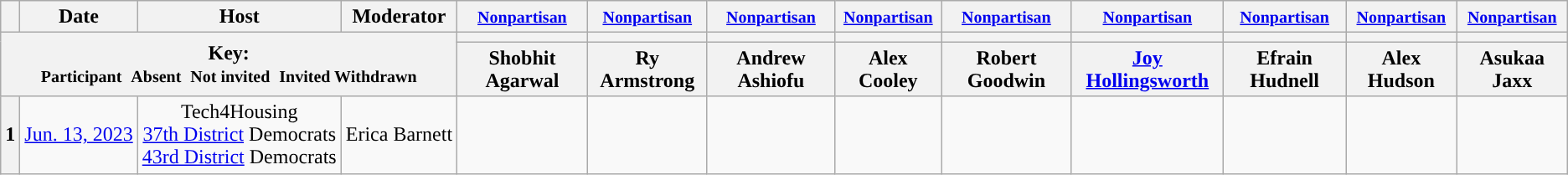<table class="wikitable" style="text-align:center;">
<tr>
<th scope="col"></th>
<th scope="col">Date</th>
<th scope="col">Host</th>
<th scope="col">Moderator</th>
<th scope="col"><small><a href='#'>Nonpartisan</a></small></th>
<th scope="col"><small><a href='#'>Nonpartisan</a></small></th>
<th scope="col"><small><a href='#'>Nonpartisan</a></small></th>
<th scope="col"><small><a href='#'>Nonpartisan</a></small></th>
<th scope="col"><small><a href='#'>Nonpartisan</a></small></th>
<th scope="col"><small><a href='#'>Nonpartisan</a></small></th>
<th scope="col"><small><a href='#'>Nonpartisan</a></small></th>
<th scope="col"><small><a href='#'>Nonpartisan</a></small></th>
<th scope="col"><small><a href='#'>Nonpartisan</a></small></th>
</tr>
<tr>
<th colspan="4" rowspan="2">Key:<br> <small>Participant </small>  <small>Absent </small>  <small>Not invited </small>  <small>Invited  Withdrawn</small></th>
<th scope="col" style="background:"></th>
<th scope="col" style="background:"></th>
<th scope="col" style="background:"></th>
<th scope="col" style="background:"></th>
<th scope="col" style="background:"></th>
<th scope="col" style="background:"></th>
<th scope="col" style="background:"></th>
<th scope="col" style="background:"></th>
<th scope="col" style="background:"></th>
</tr>
<tr>
<th scope="col">Shobhit Agarwal</th>
<th scope="col">Ry Armstrong</th>
<th scope="col">Andrew Ashiofu</th>
<th scope="col">Alex Cooley</th>
<th scope="col">Robert Goodwin</th>
<th scope="col"><a href='#'>Joy Hollingsworth</a></th>
<th scope="col">Efrain Hudnell</th>
<th scope="col">Alex Hudson</th>
<th scope="col">Asukaa Jaxx</th>
</tr>
<tr>
<th>1</th>
<td style="white-space:nowrap;"><a href='#'>Jun. 13, 2023</a></td>
<td style="white-space:nowrap;">Tech4Housing<br><a href='#'>37th District</a> Democrats<br><a href='#'>43rd District</a> Democrats</td>
<td style="white-space:nowrap;">Erica Barnett</td>
<td></td>
<td></td>
<td></td>
<td></td>
<td></td>
<td></td>
<td></td>
<td></td>
<td></td>
</tr>
</table>
